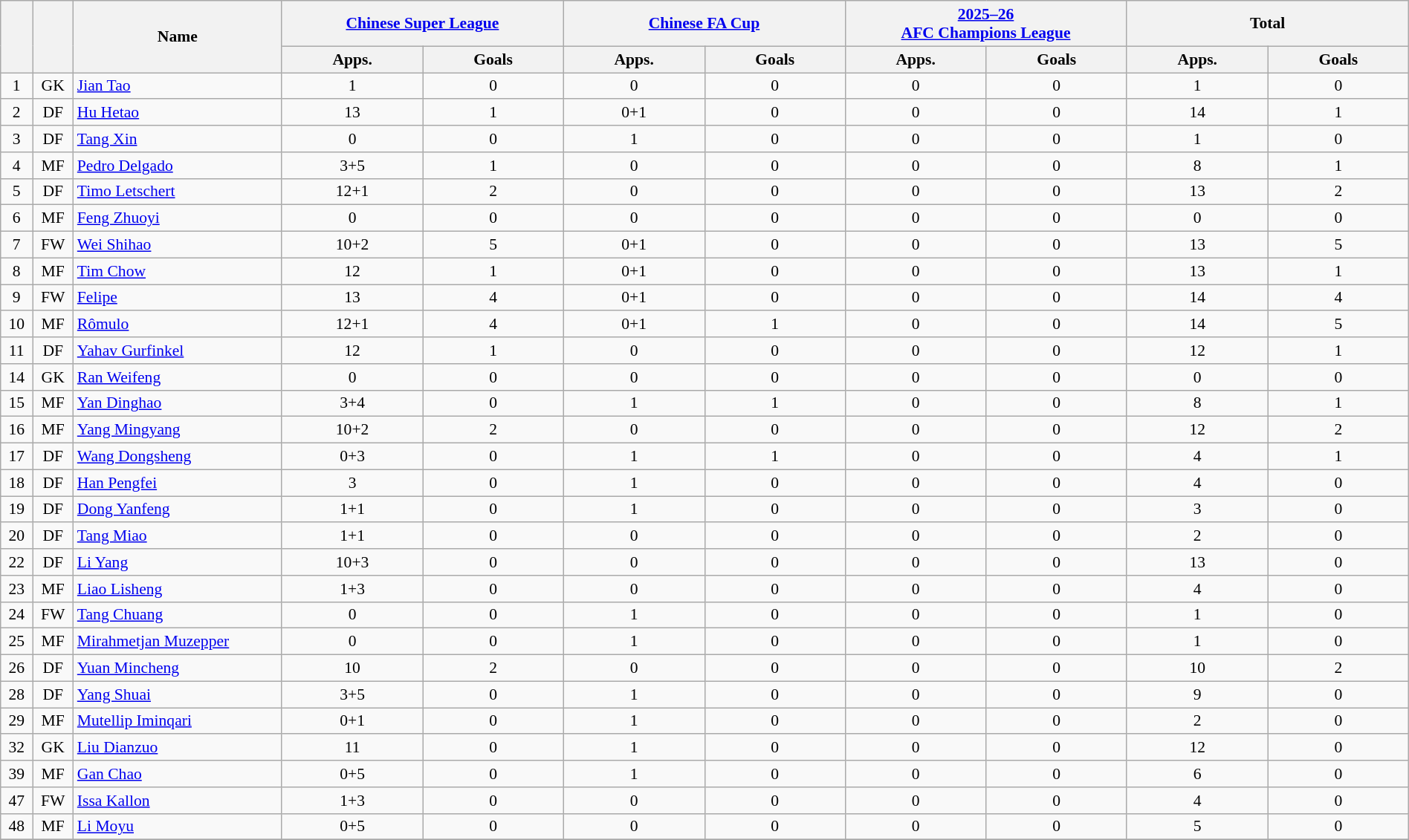<table class="wikitable" style="text-align:center; font-size:90%; width:100%;">
<tr>
<th rowspan="2"></th>
<th rowspan="2" style="width:30px;"></th>
<th rowspan="2" style="width:180px;">Name</th>
<th colspan="2" style="width:180px;"><a href='#'>Chinese Super League</a></th>
<th colspan="2" style="width:180px;"><a href='#'>Chinese FA Cup</a></th>
<th colspan="2" style="width:180px;"><a href='#'>2025–26 <br> AFC Champions League</a></th>
<th colspan="2" style="width:180px;">Total</th>
</tr>
<tr>
<th>Apps.</th>
<th>Goals</th>
<th>Apps.</th>
<th>Goals</th>
<th>Apps.</th>
<th>Goals</th>
<th>Apps.</th>
<th>Goals</th>
</tr>
<tr>
<td>1</td>
<td>GK</td>
<td align="left"> <a href='#'>Jian Tao</a></td>
<td>1</td>
<td>0</td>
<td>0</td>
<td>0</td>
<td>0</td>
<td>0</td>
<td>1</td>
<td>0</td>
</tr>
<tr>
<td>2</td>
<td>DF</td>
<td align="left"> <a href='#'>Hu Hetao</a></td>
<td>13</td>
<td>1</td>
<td>0+1</td>
<td>0</td>
<td>0</td>
<td>0</td>
<td>14</td>
<td>1</td>
</tr>
<tr>
<td>3</td>
<td>DF</td>
<td align="left"> <a href='#'>Tang Xin</a></td>
<td>0</td>
<td>0</td>
<td>1</td>
<td>0</td>
<td>0</td>
<td>0</td>
<td>1</td>
<td>0</td>
</tr>
<tr>
<td>4</td>
<td>MF</td>
<td align="left"> <a href='#'>Pedro Delgado</a></td>
<td>3+5</td>
<td>1</td>
<td>0</td>
<td>0</td>
<td>0</td>
<td>0</td>
<td>8</td>
<td>1</td>
</tr>
<tr>
<td>5</td>
<td>DF</td>
<td align="left"> <a href='#'>Timo Letschert</a></td>
<td>12+1</td>
<td>2</td>
<td>0</td>
<td>0</td>
<td>0</td>
<td>0</td>
<td>13</td>
<td>2</td>
</tr>
<tr>
<td>6</td>
<td>MF</td>
<td align="left"> <a href='#'>Feng Zhuoyi</a></td>
<td>0</td>
<td>0</td>
<td>0</td>
<td>0</td>
<td>0</td>
<td>0</td>
<td>0</td>
<td>0</td>
</tr>
<tr>
<td>7</td>
<td>FW</td>
<td align="left"> <a href='#'>Wei Shihao</a></td>
<td>10+2</td>
<td>5</td>
<td>0+1</td>
<td>0</td>
<td>0</td>
<td>0</td>
<td>13</td>
<td>5</td>
</tr>
<tr>
<td>8</td>
<td>MF</td>
<td align="left"> <a href='#'>Tim Chow</a></td>
<td>12</td>
<td>1</td>
<td>0+1</td>
<td>0</td>
<td>0</td>
<td>0</td>
<td>13</td>
<td>1</td>
</tr>
<tr>
<td>9</td>
<td>FW</td>
<td align="left"> <a href='#'>Felipe</a></td>
<td>13</td>
<td>4</td>
<td>0+1</td>
<td>0</td>
<td>0</td>
<td>0</td>
<td>14</td>
<td>4</td>
</tr>
<tr>
<td>10</td>
<td>MF</td>
<td align="left"> <a href='#'>Rômulo</a></td>
<td>12+1</td>
<td>4</td>
<td>0+1</td>
<td>1</td>
<td>0</td>
<td>0</td>
<td>14</td>
<td>5</td>
</tr>
<tr>
<td>11</td>
<td>DF</td>
<td align="left"> <a href='#'>Yahav Gurfinkel</a></td>
<td>12</td>
<td>1</td>
<td>0</td>
<td>0</td>
<td>0</td>
<td>0</td>
<td>12</td>
<td>1</td>
</tr>
<tr>
<td>14</td>
<td>GK</td>
<td align="left"> <a href='#'>Ran Weifeng</a></td>
<td>0</td>
<td>0</td>
<td>0</td>
<td>0</td>
<td>0</td>
<td>0</td>
<td>0</td>
<td>0</td>
</tr>
<tr>
<td>15</td>
<td>MF</td>
<td align="left"> <a href='#'>Yan Dinghao</a></td>
<td>3+4</td>
<td>0</td>
<td>1</td>
<td>1</td>
<td>0</td>
<td>0</td>
<td>8</td>
<td>1</td>
</tr>
<tr>
<td>16</td>
<td>MF</td>
<td align="left"> <a href='#'>Yang Mingyang</a></td>
<td>10+2</td>
<td>2</td>
<td>0</td>
<td>0</td>
<td>0</td>
<td>0</td>
<td>12</td>
<td>2</td>
</tr>
<tr>
<td>17</td>
<td>DF</td>
<td align="left"> <a href='#'>Wang Dongsheng</a></td>
<td>0+3</td>
<td>0</td>
<td>1</td>
<td>1</td>
<td>0</td>
<td>0</td>
<td>4</td>
<td>1</td>
</tr>
<tr>
<td>18</td>
<td>DF</td>
<td align="left"> <a href='#'>Han Pengfei</a></td>
<td>3</td>
<td>0</td>
<td>1</td>
<td>0</td>
<td>0</td>
<td>0</td>
<td>4</td>
<td>0</td>
</tr>
<tr>
<td>19</td>
<td>DF</td>
<td align="left"> <a href='#'>Dong Yanfeng</a></td>
<td>1+1</td>
<td>0</td>
<td>1</td>
<td>0</td>
<td>0</td>
<td>0</td>
<td>3</td>
<td>0</td>
</tr>
<tr>
<td>20</td>
<td>DF</td>
<td align="left"> <a href='#'>Tang Miao</a></td>
<td>1+1</td>
<td>0</td>
<td>0</td>
<td>0</td>
<td>0</td>
<td>0</td>
<td>2</td>
<td>0</td>
</tr>
<tr>
<td>22</td>
<td>DF</td>
<td align="left"> <a href='#'>Li Yang</a></td>
<td>10+3</td>
<td>0</td>
<td>0</td>
<td>0</td>
<td>0</td>
<td>0</td>
<td>13</td>
<td>0</td>
</tr>
<tr>
<td>23</td>
<td>MF</td>
<td align="left"> <a href='#'>Liao Lisheng</a></td>
<td>1+3</td>
<td>0</td>
<td>0</td>
<td>0</td>
<td>0</td>
<td>0</td>
<td>4</td>
<td>0</td>
</tr>
<tr>
<td>24</td>
<td>FW</td>
<td align="left"> <a href='#'>Tang Chuang</a></td>
<td>0</td>
<td>0</td>
<td>1</td>
<td>0</td>
<td>0</td>
<td>0</td>
<td>1</td>
<td>0</td>
</tr>
<tr>
<td>25</td>
<td>MF</td>
<td align="left"> <a href='#'>Mirahmetjan Muzepper</a></td>
<td>0</td>
<td>0</td>
<td>1</td>
<td>0</td>
<td>0</td>
<td>0</td>
<td>1</td>
<td>0</td>
</tr>
<tr>
<td>26</td>
<td>DF</td>
<td align="left"> <a href='#'>Yuan Mincheng</a></td>
<td>10</td>
<td>2</td>
<td>0</td>
<td>0</td>
<td>0</td>
<td>0</td>
<td>10</td>
<td>2</td>
</tr>
<tr>
<td>28</td>
<td>DF</td>
<td align="left"> <a href='#'>Yang Shuai</a></td>
<td>3+5</td>
<td>0</td>
<td>1</td>
<td>0</td>
<td>0</td>
<td>0</td>
<td>9</td>
<td>0</td>
</tr>
<tr>
<td>29</td>
<td>MF</td>
<td align="left"> <a href='#'>Mutellip Iminqari</a></td>
<td>0+1</td>
<td>0</td>
<td>1</td>
<td>0</td>
<td>0</td>
<td>0</td>
<td>2</td>
<td>0</td>
</tr>
<tr>
<td>32</td>
<td>GK</td>
<td align="left"> <a href='#'>Liu Dianzuo</a></td>
<td>11</td>
<td>0</td>
<td>1</td>
<td>0</td>
<td>0</td>
<td>0</td>
<td>12</td>
<td>0</td>
</tr>
<tr>
<td>39</td>
<td>MF</td>
<td align="left"> <a href='#'>Gan Chao</a></td>
<td>0+5</td>
<td>0</td>
<td>1</td>
<td>0</td>
<td>0</td>
<td>0</td>
<td>6</td>
<td>0</td>
</tr>
<tr>
<td>47</td>
<td>FW</td>
<td align="left"> <a href='#'>Issa Kallon</a></td>
<td>1+3</td>
<td>0</td>
<td>0</td>
<td>0</td>
<td>0</td>
<td>0</td>
<td>4</td>
<td>0</td>
</tr>
<tr>
<td>48</td>
<td>MF</td>
<td align="left"> <a href='#'>Li Moyu</a></td>
<td>0+5</td>
<td>0</td>
<td>0</td>
<td>0</td>
<td>0</td>
<td>0</td>
<td>5</td>
<td>0</td>
</tr>
<tr>
</tr>
</table>
